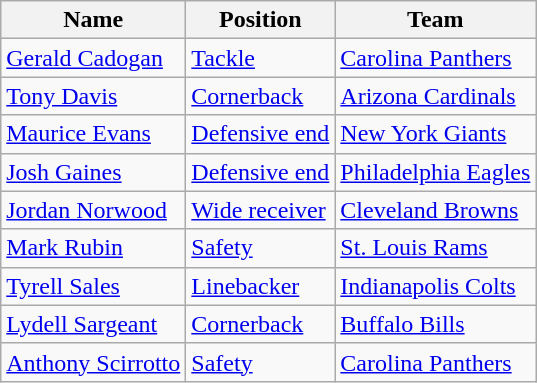<table class="wikitable">
<tr>
<th>Name</th>
<th>Position</th>
<th>Team</th>
</tr>
<tr>
<td><a href='#'>Gerald Cadogan</a></td>
<td><a href='#'>Tackle</a></td>
<td><a href='#'>Carolina Panthers</a></td>
</tr>
<tr>
<td><a href='#'>Tony Davis</a></td>
<td><a href='#'>Cornerback</a></td>
<td><a href='#'>Arizona Cardinals</a></td>
</tr>
<tr>
<td><a href='#'>Maurice Evans</a></td>
<td><a href='#'>Defensive end</a></td>
<td><a href='#'>New York Giants</a></td>
</tr>
<tr>
<td><a href='#'>Josh Gaines</a></td>
<td><a href='#'>Defensive end</a></td>
<td><a href='#'>Philadelphia Eagles</a></td>
</tr>
<tr>
<td><a href='#'>Jordan Norwood</a></td>
<td><a href='#'>Wide receiver</a></td>
<td><a href='#'>Cleveland Browns</a></td>
</tr>
<tr>
<td><a href='#'>Mark Rubin</a></td>
<td><a href='#'>Safety</a></td>
<td><a href='#'>St. Louis Rams</a></td>
</tr>
<tr>
<td><a href='#'>Tyrell Sales</a></td>
<td><a href='#'>Linebacker</a></td>
<td><a href='#'>Indianapolis Colts</a></td>
</tr>
<tr>
<td><a href='#'>Lydell Sargeant</a></td>
<td><a href='#'>Cornerback</a></td>
<td><a href='#'>Buffalo Bills</a></td>
</tr>
<tr>
<td><a href='#'>Anthony Scirrotto</a></td>
<td><a href='#'>Safety</a></td>
<td><a href='#'>Carolina Panthers</a></td>
</tr>
</table>
